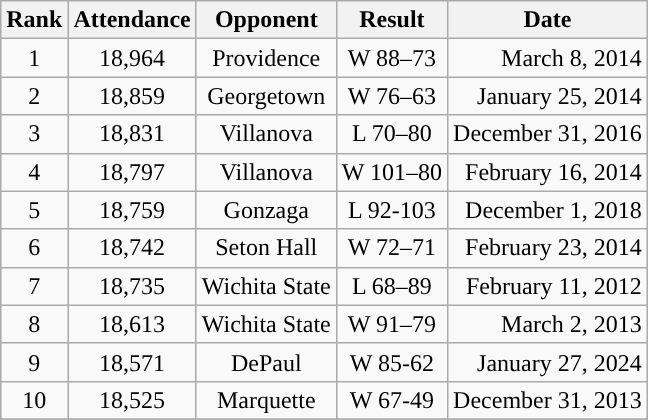<table class=wikitable style="text-align:center">
<tr>
<th>Rank</th>
<th>Attendance</th>
<th>Opponent</th>
<th>Result</th>
<th>Date</th>
</tr>
<tr>
<td>1</td>
<td>18,964</td>
<td>Providence</td>
<td>W 88–73</td>
<td align=right>March 8, 2014</td>
</tr>
<tr>
<td>2</td>
<td>18,859</td>
<td>Georgetown</td>
<td>W 76–63</td>
<td align=right>January 25, 2014</td>
</tr>
<tr>
<td>3</td>
<td>18,831</td>
<td>Villanova</td>
<td>L 70–80</td>
<td align=right>December 31, 2016</td>
</tr>
<tr>
<td>4</td>
<td>18,797</td>
<td>Villanova</td>
<td>W 101–80</td>
<td align=right>February 16, 2014</td>
</tr>
<tr>
<td>5</td>
<td>18,759</td>
<td>Gonzaga</td>
<td>L 92-103</td>
<td align=right>December 1, 2018</td>
</tr>
<tr>
<td>6</td>
<td>18,742</td>
<td>Seton Hall</td>
<td>W 72–71</td>
<td align=right>February 23, 2014</td>
</tr>
<tr>
<td>7</td>
<td>18,735</td>
<td>Wichita State</td>
<td>L 68–89</td>
<td align=right>February 11, 2012</td>
</tr>
<tr>
<td>8</td>
<td>18,613</td>
<td>Wichita State</td>
<td>W 91–79</td>
<td align=right>March 2, 2013</td>
</tr>
<tr>
<td>9</td>
<td>18,571</td>
<td>DePaul</td>
<td>W 85-62</td>
<td align=right>January 27, 2024</td>
</tr>
<tr>
<td>10</td>
<td>18,525</td>
<td>Marquette</td>
<td>W 67-49</td>
<td align=right>December 31, 2013</td>
</tr>
<tr>
</tr>
</table>
